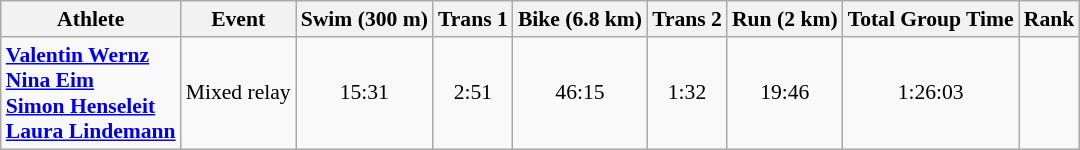<table class="wikitable" style="font-size:90%">
<tr>
<th>Athlete</th>
<th>Event</th>
<th>Swim (300 m)</th>
<th>Trans 1</th>
<th>Bike (6.8 km)</th>
<th>Trans 2</th>
<th>Run (2 km)</th>
<th>Total Group Time</th>
<th>Rank</th>
</tr>
<tr align=center>
<td align=left><strong><a href='#'>Valentin Wernz</a><br><a href='#'>Nina Eim</a><br><a href='#'>Simon Henseleit</a><br><a href='#'>Laura Lindemann</a></strong></td>
<td align=left>Mixed relay</td>
<td>15:31</td>
<td>2:51</td>
<td>46:15</td>
<td>1:32</td>
<td>19:46</td>
<td>1:26:03</td>
<td></td>
</tr>
</table>
